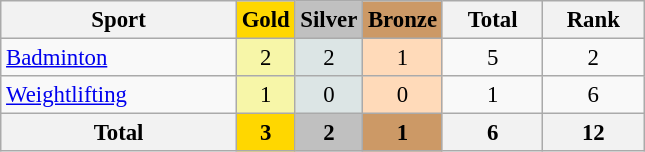<table class="wikitable sortable" style="text-align:center; font-size:95%">
<tr>
<th width=150>Sport</th>
<th style="background-color:gold; width=60;"><strong>Gold</strong></th>
<th style="background-color:silver; width=60;"><strong>Silver</strong></th>
<th style="background-color:#cc9966; width=60;"><strong>Bronze</strong></th>
<th width=60>Total</th>
<th width=60>Rank</th>
</tr>
<tr>
<td align=left> <a href='#'>Badminton</a></td>
<td bgcolor=#f7f6a8>2</td>
<td bgcolor=#dce5e5>2</td>
<td bgcolor=#ffdab9>1</td>
<td>5</td>
<td>2</td>
</tr>
<tr>
<td align=left> <a href='#'>Weightlifting</a></td>
<td bgcolor=#f7f6a8>1</td>
<td bgcolor=#dce5e5>0</td>
<td bgcolor=#ffdab9>0</td>
<td>1</td>
<td>6</td>
</tr>
<tr>
<th>Total</th>
<th style="background-color:gold; width=60;">3</th>
<th style="background-color:silver; width=60;">2</th>
<th style="background-color:#cc9966; width=60;">1</th>
<th>6</th>
<th>12</th>
</tr>
</table>
